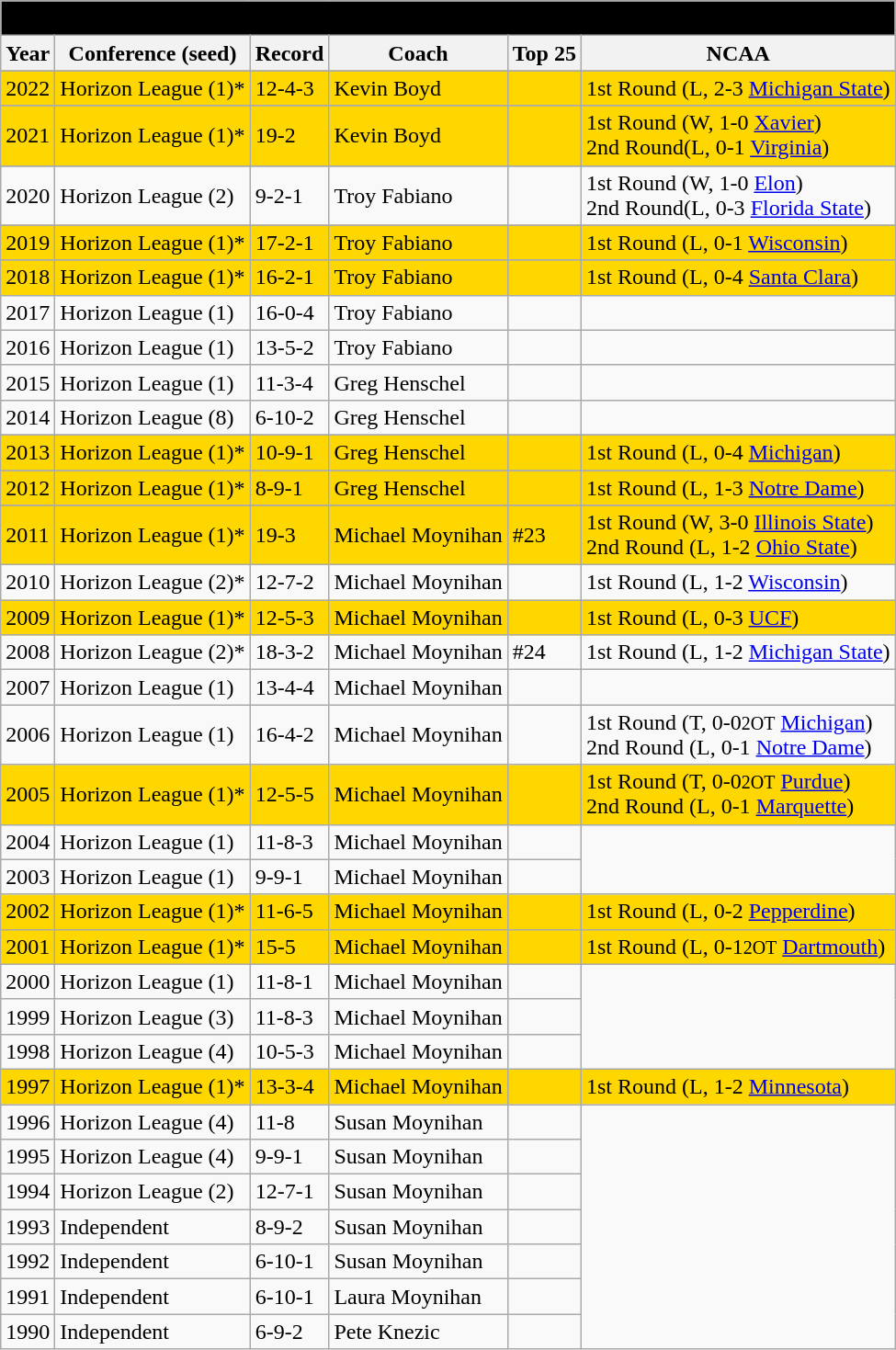<table class="wikitable">
<tr>
<td colspan="6" align=center bgcolor="black"><span><strong>Milwaukee Panthers </strong></span></td>
</tr>
<tr>
<th>Year</th>
<th>Conference (seed)</th>
<th>Record</th>
<th>Coach</th>
<th>Top 25</th>
<th>NCAA</th>
</tr>
<tr>
</tr>
<tr bgcolor=gold>
<td>2022</td>
<td>Horizon League (1)*</td>
<td>12-4-3</td>
<td>Kevin Boyd</td>
<td></td>
<td>1st Round (L, 2-3 <a href='#'>Michigan State</a>)</td>
</tr>
<tr>
</tr>
<tr bgcolor=gold>
<td>2021</td>
<td>Horizon League (1)*</td>
<td>19-2</td>
<td>Kevin Boyd</td>
<td></td>
<td>1st Round (W, 1-0 <a href='#'>Xavier</a>)<br>2nd Round(L, 0-1 <a href='#'>Virginia</a>)</td>
</tr>
<tr>
</tr>
<tr>
<td>2020</td>
<td>Horizon League (2)</td>
<td>9-2-1</td>
<td>Troy Fabiano</td>
<td></td>
<td>1st Round (W, 1-0 <a href='#'>Elon</a>)<br>2nd Round(L, 0-3 <a href='#'>Florida State</a>)</td>
</tr>
<tr>
</tr>
<tr bgcolor=gold>
<td>2019</td>
<td>Horizon League (1)*</td>
<td>17-2-1</td>
<td>Troy Fabiano</td>
<td></td>
<td>1st Round (L, 0-1 <a href='#'>Wisconsin</a>)</td>
</tr>
<tr>
</tr>
<tr bgcolor=gold>
<td>2018</td>
<td>Horizon League (1)*</td>
<td>16-2-1</td>
<td>Troy Fabiano</td>
<td></td>
<td>1st Round (L, 0-4 <a href='#'>Santa Clara</a>)</td>
</tr>
<tr>
<td>2017</td>
<td>Horizon League (1)</td>
<td>16-0-4</td>
<td>Troy Fabiano</td>
<td></td>
<td></td>
</tr>
<tr>
<td>2016</td>
<td>Horizon League (1)</td>
<td>13-5-2</td>
<td>Troy Fabiano</td>
<td></td>
<td></td>
</tr>
<tr>
<td>2015</td>
<td>Horizon League (1)</td>
<td>11-3-4</td>
<td>Greg Henschel</td>
<td></td>
<td></td>
</tr>
<tr>
<td>2014</td>
<td>Horizon League (8)</td>
<td>6-10-2</td>
<td>Greg Henschel</td>
<td></td>
<td></td>
</tr>
<tr>
</tr>
<tr bgcolor=gold>
<td>2013</td>
<td>Horizon League (1)*</td>
<td>10-9-1</td>
<td>Greg Henschel</td>
<td></td>
<td>1st Round (L, 0-4 <a href='#'>Michigan</a>)</td>
</tr>
<tr>
</tr>
<tr bgcolor=gold>
<td>2012</td>
<td>Horizon League (1)*</td>
<td>8-9-1</td>
<td>Greg Henschel</td>
<td></td>
<td>1st Round (L, 1-3 <a href='#'>Notre Dame</a>)</td>
</tr>
<tr>
</tr>
<tr bgcolor=gold>
<td>2011</td>
<td>Horizon League (1)*</td>
<td>19-3</td>
<td>Michael Moynihan</td>
<td>#23</td>
<td>1st Round (W, 3-0 <a href='#'>Illinois State</a>)<br>2nd Round (L, 1-2 <a href='#'>Ohio State</a>)</td>
</tr>
<tr>
<td>2010</td>
<td>Horizon League (2)*</td>
<td>12-7-2</td>
<td>Michael Moynihan</td>
<td></td>
<td>1st Round (L, 1-2 <a href='#'>Wisconsin</a>)</td>
</tr>
<tr bgcolor=gold>
<td>2009</td>
<td>Horizon League (1)*</td>
<td>12-5-3</td>
<td>Michael Moynihan</td>
<td></td>
<td>1st Round (L, 0-3 <a href='#'>UCF</a>)</td>
</tr>
<tr>
<td>2008</td>
<td>Horizon League (2)*</td>
<td>18-3-2</td>
<td>Michael Moynihan</td>
<td>#24</td>
<td>1st Round (L, 1-2 <a href='#'>Michigan State</a>)</td>
</tr>
<tr>
<td>2007</td>
<td>Horizon League (1)</td>
<td>13-4-4</td>
<td>Michael Moynihan</td>
<td></td>
</tr>
<tr>
<td>2006</td>
<td>Horizon League (1)</td>
<td>16-4-2</td>
<td>Michael Moynihan</td>
<td></td>
<td>1st Round (T, 0-0<small>2OT</small> <a href='#'>Michigan</a>)<br>2nd Round (L, 0-1 <a href='#'>Notre Dame</a>)</td>
</tr>
<tr bgcolor=gold>
<td>2005</td>
<td>Horizon League (1)*</td>
<td>12-5-5</td>
<td>Michael Moynihan</td>
<td></td>
<td>1st Round (T, 0-0<small>2OT</small> <a href='#'>Purdue</a>)<br>2nd Round (L, 0-1 <a href='#'>Marquette</a>)</td>
</tr>
<tr>
<td>2004</td>
<td>Horizon League (1)</td>
<td>11-8-3</td>
<td>Michael Moynihan</td>
<td></td>
</tr>
<tr>
<td>2003</td>
<td>Horizon League (1)</td>
<td>9-9-1</td>
<td>Michael Moynihan</td>
<td></td>
</tr>
<tr bgcolor=gold>
<td>2002</td>
<td>Horizon League (1)*</td>
<td>11-6-5</td>
<td>Michael Moynihan</td>
<td></td>
<td>1st Round (L, 0-2 <a href='#'>Pepperdine</a>)</td>
</tr>
<tr bgcolor=gold>
<td>2001</td>
<td>Horizon League (1)*</td>
<td>15-5</td>
<td>Michael Moynihan</td>
<td></td>
<td>1st Round (L, 0-1<small>2OT</small> <a href='#'>Dartmouth</a>)</td>
</tr>
<tr>
<td>2000</td>
<td>Horizon League (1)</td>
<td>11-8-1</td>
<td>Michael Moynihan</td>
<td></td>
</tr>
<tr>
<td>1999</td>
<td>Horizon League (3)</td>
<td>11-8-3</td>
<td>Michael Moynihan</td>
<td></td>
</tr>
<tr>
<td>1998</td>
<td>Horizon League (4)</td>
<td>10-5-3</td>
<td>Michael Moynihan</td>
<td></td>
</tr>
<tr bgcolor=gold>
<td>1997</td>
<td>Horizon League (1)*</td>
<td>13-3-4</td>
<td>Michael Moynihan</td>
<td></td>
<td>1st Round (L, 1-2 <a href='#'>Minnesota</a>)</td>
</tr>
<tr>
<td>1996</td>
<td>Horizon League (4)</td>
<td>11-8</td>
<td>Susan Moynihan</td>
<td></td>
</tr>
<tr>
<td>1995</td>
<td>Horizon League (4)</td>
<td>9-9-1</td>
<td>Susan Moynihan</td>
<td></td>
</tr>
<tr>
<td>1994</td>
<td>Horizon League (2)</td>
<td>12-7-1</td>
<td>Susan Moynihan</td>
<td></td>
</tr>
<tr>
<td>1993</td>
<td>Independent</td>
<td>8-9-2</td>
<td>Susan Moynihan</td>
<td></td>
</tr>
<tr>
<td>1992</td>
<td>Independent</td>
<td>6-10-1</td>
<td>Susan Moynihan</td>
<td></td>
</tr>
<tr>
<td>1991</td>
<td>Independent</td>
<td>6-10-1</td>
<td>Laura Moynihan</td>
<td></td>
</tr>
<tr>
<td>1990</td>
<td>Independent</td>
<td>6-9-2</td>
<td>Pete Knezic</td>
<td></td>
</tr>
</table>
